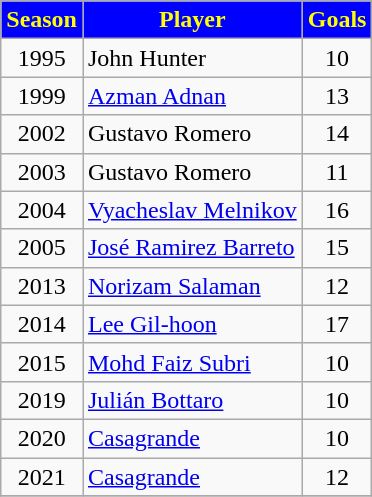<table class="wikitable">
<tr>
<th style="background:blue; color:yellow;">Season</th>
<th style="background:blue; color:yellow;">Player</th>
<th style="background:blue; color:yellow;">Goals</th>
</tr>
<tr>
<td align=center>1995</td>
<td> John Hunter</td>
<td align=center>10</td>
</tr>
<tr>
<td align=center>1999</td>
<td> <a href='#'>Azman Adnan</a></td>
<td align=center>13</td>
</tr>
<tr>
<td align=center>2002</td>
<td> Gustavo Romero</td>
<td align=center>14</td>
</tr>
<tr>
<td align=center>2003</td>
<td> Gustavo Romero</td>
<td align=center>11</td>
</tr>
<tr>
<td align=center>2004</td>
<td> <a href='#'>Vyacheslav Melnikov</a></td>
<td align=center>16</td>
</tr>
<tr>
<td align=center>2005</td>
<td> <a href='#'>José Ramirez Barreto</a></td>
<td align=center>15</td>
</tr>
<tr>
<td align=center>2013</td>
<td> <a href='#'>Norizam Salaman</a></td>
<td align=center>12</td>
</tr>
<tr>
<td align=center>2014</td>
<td> <a href='#'>Lee Gil-hoon</a></td>
<td align=center>17</td>
</tr>
<tr>
<td align=center>2015</td>
<td> <a href='#'>Mohd Faiz Subri</a></td>
<td align=center>10</td>
</tr>
<tr>
<td align=center>2019</td>
<td> <a href='#'>Julián Bottaro</a></td>
<td align=center>10</td>
</tr>
<tr>
<td align=center>2020</td>
<td> <a href='#'>Casagrande</a></td>
<td align=center>10</td>
</tr>
<tr>
<td align=center>2021</td>
<td> <a href='#'>Casagrande</a></td>
<td align=center>12</td>
</tr>
<tr>
</tr>
</table>
